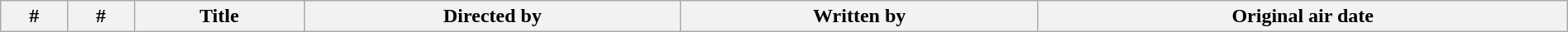<table class="wikitable plainrowheaders" style="width:100%; margin:auto;">
<tr>
<th>#</th>
<th>#</th>
<th>Title</th>
<th>Directed by</th>
<th>Written by</th>
<th>Original air date<br>











</th>
</tr>
</table>
